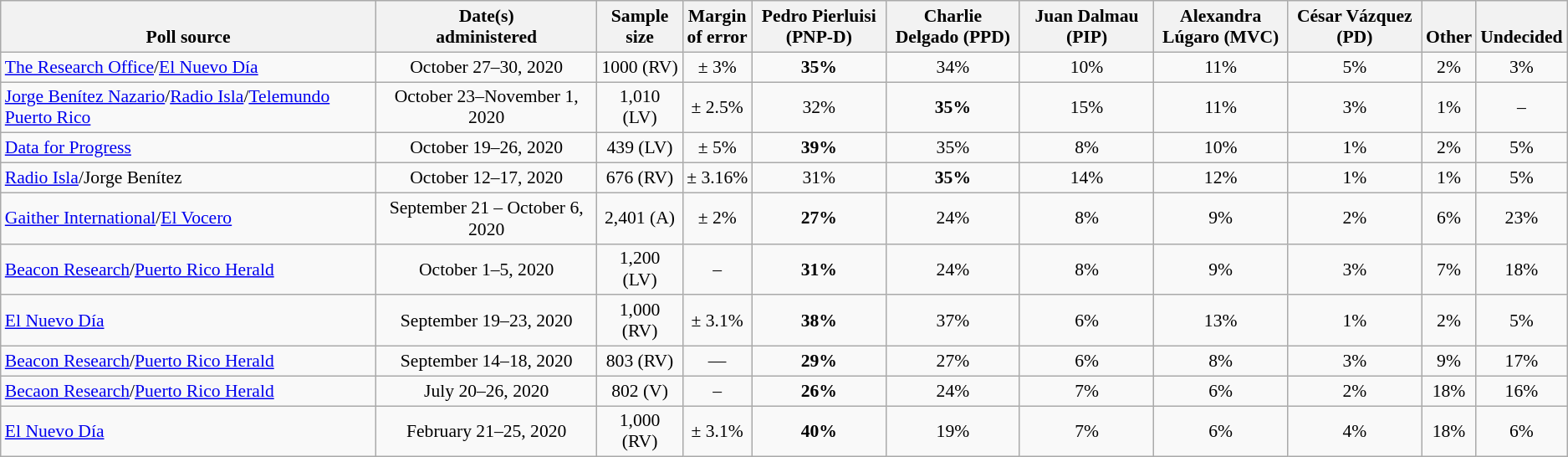<table class="wikitable" style="font-size:90%;text-align:center;">
<tr valign=bottom>
<th>Poll source</th>
<th>Date(s)<br>administered</th>
<th>Sample<br>size</th>
<th>Margin<br>of error</th>
<th style="width:100px;">Pedro Pierluisi (PNP-D)</th>
<th style="width:100px;">Charlie Delgado (PPD)</th>
<th style="width:100px;">Juan Dalmau (PIP)</th>
<th style="width:100px;">Alexandra Lúgaro (MVC)</th>
<th style="width:100px;">César Vázquez (PD)</th>
<th>Other</th>
<th>Undecided</th>
</tr>
<tr>
<td style="text-align:left;"><a href='#'>The Research Office</a>/<a href='#'>El Nuevo Día</a></td>
<td>October 27–30, 2020</td>
<td>1000 (RV)</td>
<td>± 3%</td>
<td><strong>35%</strong></td>
<td>34%</td>
<td>10%</td>
<td>11%</td>
<td>5%</td>
<td>2%</td>
<td>3%</td>
</tr>
<tr>
<td style="text-align:left;"><a href='#'>Jorge Benítez Nazario</a>/<a href='#'>Radio Isla</a>/<a href='#'>Telemundo Puerto Rico</a></td>
<td>October 23–November 1, 2020</td>
<td>1,010 (LV)</td>
<td>± 2.5%</td>
<td>32%</td>
<td><strong>35%</strong></td>
<td>15%</td>
<td>11%</td>
<td>3%</td>
<td>1%</td>
<td>–</td>
</tr>
<tr>
<td style="text-align:left;"><a href='#'>Data for Progress</a></td>
<td>October 19–26, 2020</td>
<td>439 (LV)</td>
<td>± 5%</td>
<td><strong>39%</strong></td>
<td>35%</td>
<td>8%</td>
<td>10%</td>
<td>1%</td>
<td>2%</td>
<td>5%</td>
</tr>
<tr>
<td style="text-align:left;"><a href='#'>Radio Isla</a>/Jorge Benítez</td>
<td>October 12–17, 2020</td>
<td>676 (RV)</td>
<td>± 3.16%</td>
<td>31%</td>
<td><strong>35%</strong></td>
<td>14%</td>
<td>12%</td>
<td>1%</td>
<td>1%</td>
<td>5%</td>
</tr>
<tr>
<td style="text-align:left;"><a href='#'>Gaither International</a>/<a href='#'>El Vocero</a></td>
<td>September 21 – October 6, 2020</td>
<td>2,401 (A)</td>
<td>± 2%</td>
<td><strong>27%</strong></td>
<td>24%</td>
<td>8%</td>
<td>9%</td>
<td>2%</td>
<td>6%</td>
<td>23%</td>
</tr>
<tr>
<td style="text-align:left;"><a href='#'>Beacon Research</a>/<a href='#'>Puerto Rico Herald</a></td>
<td>October 1–5, 2020</td>
<td>1,200 (LV)</td>
<td>–</td>
<td><strong>31%</strong></td>
<td>24%</td>
<td>8%</td>
<td>9%</td>
<td>3%</td>
<td>7%</td>
<td>18%</td>
</tr>
<tr>
<td style="text-align:left;"><a href='#'>El Nuevo Día</a></td>
<td>September 19–23, 2020</td>
<td>1,000 (RV)</td>
<td>± 3.1%</td>
<td><strong>38%</strong></td>
<td>37%</td>
<td>6%</td>
<td>13%</td>
<td>1%</td>
<td>2%</td>
<td>5%</td>
</tr>
<tr>
<td style="text-align:left;"><a href='#'>Beacon Research</a>/<a href='#'>Puerto Rico Herald</a></td>
<td>September 14–18, 2020</td>
<td>803 (RV)</td>
<td>—</td>
<td><strong>29%</strong></td>
<td>27%</td>
<td>6%</td>
<td>8%</td>
<td>3%</td>
<td>9%</td>
<td>17%</td>
</tr>
<tr>
<td style="text-align:left;"><a href='#'>Becaon Research</a>/<a href='#'>Puerto Rico Herald</a></td>
<td>July 20–26, 2020</td>
<td>802 (V)</td>
<td>–</td>
<td><strong>26%</strong></td>
<td>24%</td>
<td>7%</td>
<td>6%</td>
<td>2%</td>
<td>18%</td>
<td>16%</td>
</tr>
<tr>
<td style="text-align:left;"><a href='#'>El Nuevo Día</a></td>
<td>February 21–25, 2020</td>
<td>1,000 (RV)</td>
<td>± 3.1%</td>
<td><strong>40%</strong></td>
<td>19%</td>
<td>7%</td>
<td>6%</td>
<td>4%</td>
<td>18%</td>
<td>6%</td>
</tr>
</table>
